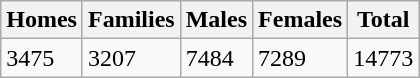<table class="wikitable">
<tr>
<th>Homes</th>
<th>Families</th>
<th>Males</th>
<th>Females</th>
<th>Total</th>
</tr>
<tr>
<td>3475</td>
<td>3207</td>
<td>7484</td>
<td>7289</td>
<td>14773</td>
</tr>
</table>
